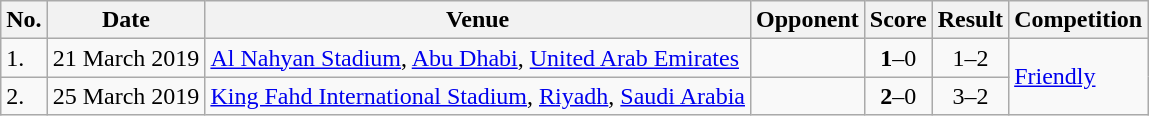<table class="wikitable" style="font-size:100%;">
<tr>
<th>No.</th>
<th>Date</th>
<th>Venue</th>
<th>Opponent</th>
<th>Score</th>
<th>Result</th>
<th>Competition</th>
</tr>
<tr>
<td>1.</td>
<td>21 March 2019</td>
<td><a href='#'>Al Nahyan Stadium</a>, <a href='#'>Abu Dhabi</a>, <a href='#'>United Arab Emirates</a></td>
<td></td>
<td align=center><strong>1</strong>–0</td>
<td align=center>1–2</td>
<td rowspan=2><a href='#'>Friendly</a></td>
</tr>
<tr>
<td>2.</td>
<td>25 March 2019</td>
<td><a href='#'>King Fahd International Stadium</a>, <a href='#'>Riyadh</a>, <a href='#'>Saudi Arabia</a></td>
<td></td>
<td align=center><strong>2</strong>–0</td>
<td align=center>3–2</td>
</tr>
</table>
